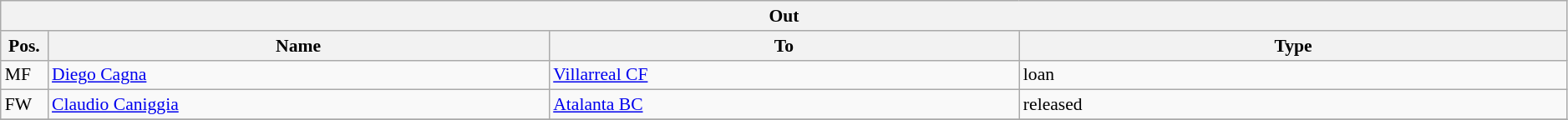<table class="wikitable" style="font-size:90%;width:99%;">
<tr>
<th colspan="4">Out</th>
</tr>
<tr>
<th width=3%>Pos.</th>
<th width=32%>Name</th>
<th width=30%>To</th>
<th width=35%>Type</th>
</tr>
<tr>
<td>MF</td>
<td><a href='#'>Diego Cagna</a></td>
<td><a href='#'>Villarreal CF</a></td>
<td>loan</td>
</tr>
<tr>
<td>FW</td>
<td><a href='#'>Claudio Caniggia</a></td>
<td><a href='#'>Atalanta BC</a></td>
<td>released</td>
</tr>
<tr>
</tr>
</table>
